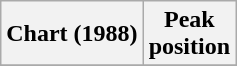<table class="wikitable sortable plainrowheaders">
<tr>
<th scope="col">Chart (1988)</th>
<th scope="col">Peak<br>position</th>
</tr>
<tr>
</tr>
</table>
